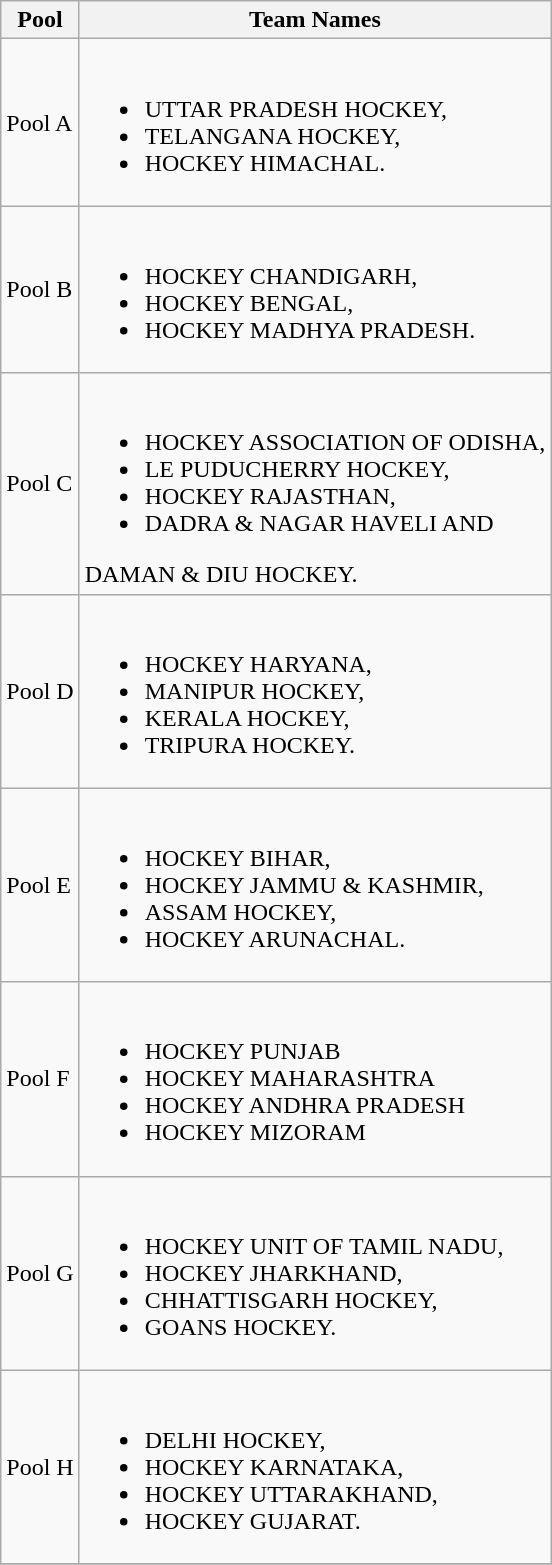<table class="wikitable">
<tr>
<th>Pool</th>
<th>Team Names</th>
</tr>
<tr>
<td>Pool A</td>
<td><br><ul><li>UTTAR PRADESH HOCKEY,</li><li>TELANGANA HOCKEY,</li><li>HOCKEY HIMACHAL.</li></ul></td>
</tr>
<tr>
<td>Pool B</td>
<td><br><ul><li>HOCKEY CHANDIGARH,</li><li>HOCKEY BENGAL,</li><li>HOCKEY MADHYA PRADESH.</li></ul></td>
</tr>
<tr>
<td>Pool C</td>
<td><br><ul><li>HOCKEY ASSOCIATION OF ODISHA,</li><li>LE PUDUCHERRY HOCKEY,</li><li>HOCKEY RAJASTHAN,</li><li>DADRA & NAGAR HAVELI AND</li></ul>DAMAN & DIU HOCKEY.</td>
</tr>
<tr>
<td>Pool D</td>
<td><br><ul><li>HOCKEY HARYANA,</li><li>MANIPUR HOCKEY,</li><li>KERALA HOCKEY,</li><li>TRIPURA HOCKEY.</li></ul></td>
</tr>
<tr>
<td>Pool E</td>
<td><br><ul><li>HOCKEY BIHAR,</li><li>HOCKEY JAMMU & KASHMIR,</li><li>ASSAM HOCKEY,</li><li>HOCKEY ARUNACHAL.</li></ul></td>
</tr>
<tr>
<td>Pool F</td>
<td><br><ul><li>HOCKEY PUNJAB</li><li>HOCKEY MAHARASHTRA</li><li>HOCKEY ANDHRA PRADESH</li><li>HOCKEY MIZORAM</li></ul></td>
</tr>
<tr>
<td>Pool G</td>
<td><br><ul><li>HOCKEY UNIT OF TAMIL NADU,</li><li>HOCKEY JHARKHAND,</li><li>CHHATTISGARH HOCKEY,</li><li>GOANS HOCKEY.</li></ul></td>
</tr>
<tr>
<td>Pool H</td>
<td><br><ul><li>DELHI HOCKEY,</li><li>HOCKEY KARNATAKA,</li><li>HOCKEY UTTARAKHAND,</li><li>HOCKEY GUJARAT.</li></ul></td>
</tr>
<tr>
</tr>
</table>
